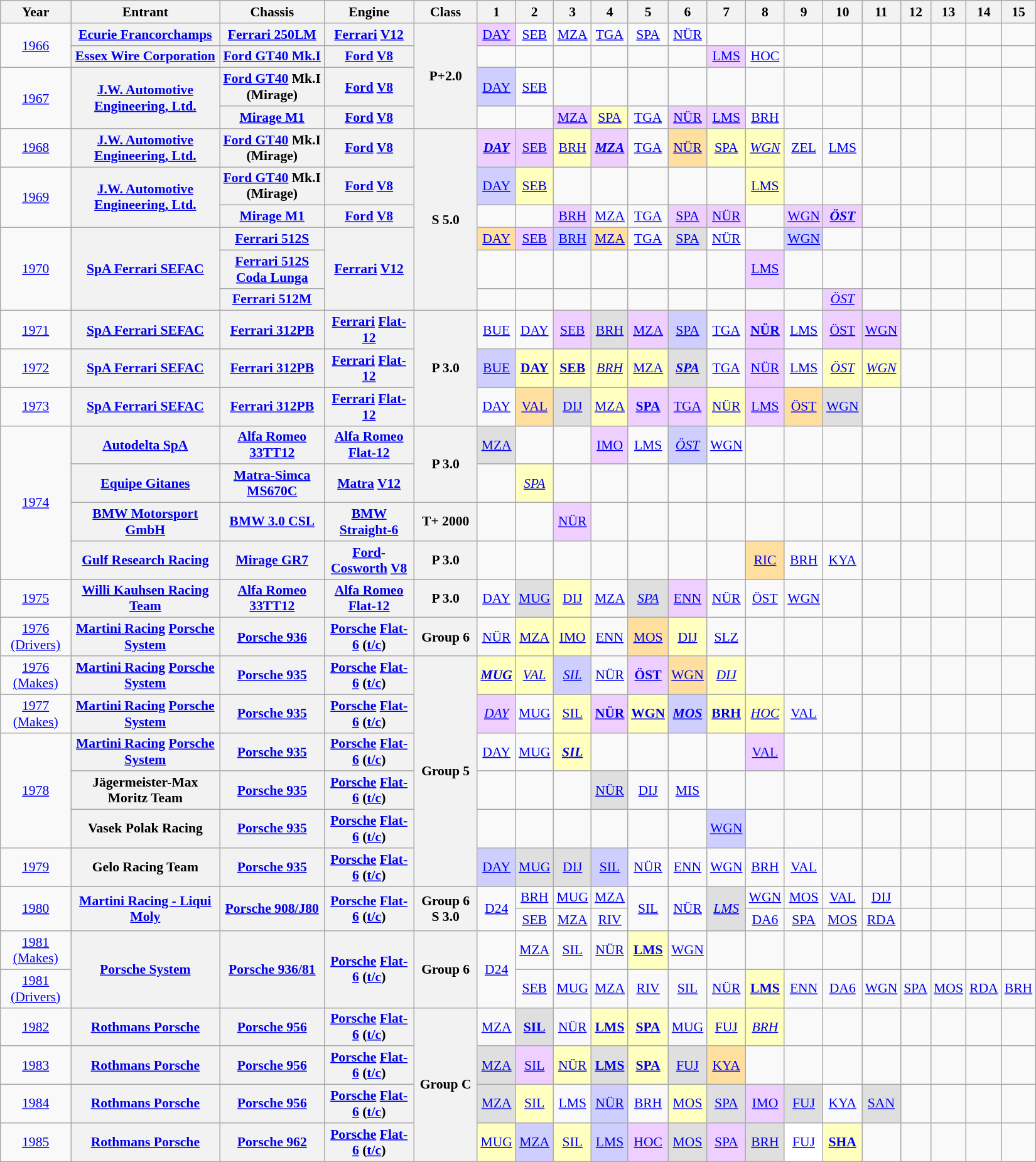<table class="wikitable" width=1100 style="text-align:center; font-size:90%">
<tr>
<th>Year</th>
<th>Entrant</th>
<th>Chassis</th>
<th>Engine</th>
<th>Class</th>
<th>1</th>
<th>2</th>
<th>3</th>
<th>4</th>
<th>5</th>
<th>6</th>
<th>7</th>
<th>8</th>
<th>9</th>
<th>10</th>
<th>11</th>
<th>12</th>
<th>13</th>
<th>14</th>
<th>15</th>
</tr>
<tr>
<td rowspan=2><a href='#'>1966</a></td>
<th><a href='#'>Ecurie Francorchamps</a></th>
<th><a href='#'>Ferrari 250LM</a></th>
<th><a href='#'>Ferrari</a> <a href='#'>V12</a></th>
<th rowspan=4>P+2.0</th>
<td style="background:#EFCFFF;"><a href='#'>DAY</a><br></td>
<td><a href='#'>SEB</a></td>
<td><a href='#'>MZA</a></td>
<td><a href='#'>TGA</a></td>
<td><a href='#'>SPA</a></td>
<td><a href='#'>NÜR</a></td>
<td></td>
<td></td>
<td></td>
<td></td>
<td></td>
<td></td>
<td></td>
<td></td>
<td></td>
</tr>
<tr>
<th><a href='#'>Essex Wire Corporation</a></th>
<th><a href='#'>Ford GT40 Mk.I</a></th>
<th><a href='#'>Ford</a> <a href='#'>V8</a></th>
<td></td>
<td></td>
<td></td>
<td></td>
<td></td>
<td></td>
<td style="background:#EFCFFF;"><a href='#'>LMS</a><br></td>
<td><a href='#'>HOC</a></td>
<td></td>
<td></td>
<td></td>
<td></td>
<td></td>
<td></td>
<td></td>
</tr>
<tr>
<td rowspan=2><a href='#'>1967</a></td>
<th rowspan=2><a href='#'>J.W. Automotive Engineering, Ltd.</a></th>
<th><a href='#'>Ford GT40</a> Mk.I (Mirage)</th>
<th><a href='#'>Ford</a> <a href='#'>V8</a></th>
<td style="background:#CFCFFF;"><a href='#'>DAY</a><br></td>
<td><a href='#'>SEB</a></td>
<td></td>
<td></td>
<td></td>
<td></td>
<td></td>
<td></td>
<td></td>
<td></td>
<td></td>
<td></td>
<td></td>
<td></td>
<td></td>
</tr>
<tr>
<th><a href='#'>Mirage M1</a></th>
<th><a href='#'>Ford</a> <a href='#'>V8</a></th>
<td></td>
<td></td>
<td style="background:#EFCFFF;"><a href='#'>MZA</a><br></td>
<td style="background:#FFFFBF;"><a href='#'>SPA</a><br></td>
<td><a href='#'>TGA</a></td>
<td style="background:#EFCFFF;"><a href='#'>NÜR</a><br></td>
<td style="background:#EFCFFF;"><a href='#'>LMS</a><br></td>
<td><a href='#'>BRH</a></td>
<td></td>
<td></td>
<td></td>
<td></td>
<td></td>
<td></td>
<td></td>
</tr>
<tr>
<td><a href='#'>1968</a></td>
<th><a href='#'>J.W. Automotive Engineering, Ltd.</a></th>
<th><a href='#'>Ford GT40</a> Mk.I (Mirage)</th>
<th><a href='#'>Ford</a> <a href='#'>V8</a></th>
<th rowspan=6>S 5.0</th>
<td style="background:#EFCFFF;"><strong><em><a href='#'>DAY</a></em></strong><br></td>
<td style="background:#EFCFFF;"><a href='#'>SEB</a><br></td>
<td style="background:#FFFFBF;"><a href='#'>BRH</a><br></td>
<td style="background:#EFCFFF;"><strong><em><a href='#'>MZA</a></em></strong><br></td>
<td><a href='#'>TGA</a></td>
<td style="background:#FFDF9F;"><a href='#'>NÜR</a><br></td>
<td style="background:#FFFFBF;"><a href='#'>SPA</a><br></td>
<td style="background:#FFFFBF;"><em><a href='#'>WGN</a></em><br></td>
<td><a href='#'>ZEL</a></td>
<td><a href='#'>LMS</a></td>
<td></td>
<td></td>
<td></td>
<td></td>
<td></td>
</tr>
<tr>
<td rowspan=2><a href='#'>1969</a></td>
<th rowspan=2><a href='#'>J.W. Automotive Engineering, Ltd.</a></th>
<th><a href='#'>Ford GT40</a> Mk.I (Mirage)</th>
<th><a href='#'>Ford</a> <a href='#'>V8</a></th>
<td style="background:#CFCFFF;"><a href='#'>DAY</a><br></td>
<td style="background:#FFFFBF;"><a href='#'>SEB</a><br></td>
<td></td>
<td></td>
<td></td>
<td></td>
<td></td>
<td style="background:#FFFFBF;"><a href='#'>LMS</a><br></td>
<td></td>
<td></td>
<td></td>
<td></td>
<td></td>
<td></td>
<td></td>
</tr>
<tr>
<th><a href='#'>Mirage M1</a></th>
<th><a href='#'>Ford</a> <a href='#'>V8</a></th>
<td></td>
<td></td>
<td style="background:#EFCFFF;"><a href='#'>BRH</a><br></td>
<td><a href='#'>MZA</a></td>
<td><a href='#'>TGA</a></td>
<td style="background:#EFCFFF;"><a href='#'>SPA</a><br></td>
<td style="background:#EFCFFF;"><a href='#'>NÜR</a><br></td>
<td></td>
<td style="background:#EFCFFF;"><a href='#'>WGN</a><br></td>
<td style="background:#EFCFFF;"><strong><em><a href='#'>ÖST</a></em></strong><br></td>
<td></td>
<td></td>
<td></td>
<td></td>
<td></td>
</tr>
<tr>
<td rowspan=3><a href='#'>1970</a></td>
<th rowspan=3><a href='#'>SpA Ferrari SEFAC</a></th>
<th><a href='#'>Ferrari 512S</a></th>
<th rowspan=3><a href='#'>Ferrari</a> <a href='#'>V12</a></th>
<td style="background:#FFDF9F;"><a href='#'>DAY</a><br></td>
<td style="background:#EFCFFF;"><a href='#'>SEB</a><br></td>
<td style="background:#CFCFFF;"><a href='#'>BRH</a><br></td>
<td style="background:#FFDF9F;"><a href='#'>MZA</a><br></td>
<td><a href='#'>TGA</a></td>
<td style="background:#DFDFDF;"><a href='#'>SPA</a><br></td>
<td style="background:#FFFFFF;"><a href='#'>NÜR</a><br></td>
<td></td>
<td style="background:#CFCFFF;"><a href='#'>WGN</a><br></td>
<td></td>
<td></td>
<td></td>
<td></td>
<td></td>
<td></td>
</tr>
<tr>
<th><a href='#'>Ferrari 512S Coda Lunga</a></th>
<td></td>
<td></td>
<td></td>
<td></td>
<td></td>
<td></td>
<td></td>
<td style="background:#EFCFFF;"><a href='#'>LMS</a><br></td>
<td></td>
<td></td>
<td></td>
<td></td>
<td></td>
<td></td>
<td></td>
</tr>
<tr>
<th><a href='#'>Ferrari 512M</a></th>
<td></td>
<td></td>
<td></td>
<td></td>
<td></td>
<td></td>
<td></td>
<td></td>
<td></td>
<td style="background:#EFCFFF;"><em><a href='#'>ÖST</a></em><br></td>
<td></td>
<td></td>
<td></td>
<td></td>
<td></td>
</tr>
<tr>
<td><a href='#'>1971</a></td>
<th><a href='#'>SpA Ferrari SEFAC</a></th>
<th><a href='#'>Ferrari 312PB</a></th>
<th><a href='#'>Ferrari</a> <a href='#'>Flat-12</a></th>
<th rowspan=3>P 3.0</th>
<td><a href='#'>BUE</a></td>
<td><a href='#'>DAY</a></td>
<td style="background:#EFCFFF;"><a href='#'>SEB</a><br></td>
<td style="background:#DFDFDF;"><a href='#'>BRH</a><br></td>
<td style="background:#EFCFFF;"><a href='#'>MZA</a><br></td>
<td style="background:#CFCFFF;"><a href='#'>SPA</a><br></td>
<td><a href='#'>TGA</a></td>
<td style="background:#EFCFFF;"><strong><a href='#'>NÜR</a></strong><br></td>
<td><a href='#'>LMS</a></td>
<td style="background:#EFCFFF;"><a href='#'>ÖST</a><br></td>
<td style="background:#EFCFFF;"><a href='#'>WGN</a><br></td>
<td></td>
<td></td>
<td></td>
<td></td>
</tr>
<tr>
<td><a href='#'>1972</a></td>
<th><a href='#'>SpA Ferrari SEFAC</a></th>
<th><a href='#'>Ferrari 312PB</a></th>
<th><a href='#'>Ferrari</a> <a href='#'>Flat-12</a></th>
<td style="background:#CFCFFF;"><a href='#'>BUE</a><br></td>
<td style="background:#FFFFBF;"><strong><a href='#'>DAY</a></strong><br></td>
<td style="background:#FFFFBF;"><strong><a href='#'>SEB</a></strong><br></td>
<td style="background:#FFFFBF;"><em><a href='#'>BRH</a></em><br></td>
<td style="background:#FFFFBF;"><a href='#'>MZA</a><br></td>
<td style="background:#DFDFDF;"><strong><em><a href='#'>SPA</a></em></strong><br></td>
<td><a href='#'>TGA</a></td>
<td style="background:#EFCFFF;"><a href='#'>NÜR</a><br></td>
<td><a href='#'>LMS</a></td>
<td style="background:#FFFFBF;"><em><a href='#'>ÖST</a></em><br></td>
<td style="background:#FFFFBF;"><em><a href='#'>WGN</a></em><br></td>
<td></td>
<td></td>
<td></td>
<td></td>
</tr>
<tr>
<td><a href='#'>1973</a></td>
<th><a href='#'>SpA Ferrari SEFAC</a></th>
<th><a href='#'>Ferrari 312PB</a></th>
<th><a href='#'>Ferrari</a> <a href='#'>Flat-12</a></th>
<td><a href='#'>DAY</a></td>
<td style="background:#FFDF9F;"><a href='#'>VAL</a><br></td>
<td style="background:#DFDFDF;"><a href='#'>DIJ</a><br></td>
<td style="background:#FFFFBF;"><a href='#'>MZA</a><br></td>
<td style="background:#EFCFFF;"><strong><a href='#'>SPA</a></strong><br></td>
<td style="background:#EFCFFF;"><a href='#'>TGA</a><br></td>
<td style="background:#FFFFBF;"><a href='#'>NÜR</a><br></td>
<td style="background:#EFCFFF;"><a href='#'>LMS</a><br></td>
<td style="background:#FFDF9F;"><a href='#'>ÖST</a><br></td>
<td style="background:#DFDFDF;"><a href='#'>WGN</a><br></td>
<td></td>
<td></td>
<td></td>
<td></td>
<td></td>
</tr>
<tr>
<td rowspan=4><a href='#'>1974</a></td>
<th><a href='#'>Autodelta SpA</a></th>
<th><a href='#'>Alfa Romeo 33TT12</a></th>
<th><a href='#'>Alfa Romeo</a> <a href='#'>Flat-12</a></th>
<th rowspan=2>P 3.0</th>
<td style="background:#DFDFDF;"><a href='#'>MZA</a><br></td>
<td></td>
<td></td>
<td style="background:#EFCFFF;"><a href='#'>IMO</a><br></td>
<td><a href='#'>LMS</a></td>
<td style="background:#CFCFFF;"><em><a href='#'>ÖST</a></em><br></td>
<td><a href='#'>WGN</a></td>
<td></td>
<td></td>
<td></td>
<td></td>
<td></td>
<td></td>
<td></td>
<td></td>
</tr>
<tr>
<th><a href='#'>Equipe Gitanes</a></th>
<th><a href='#'>Matra-Simca MS670C</a></th>
<th><a href='#'>Matra</a> <a href='#'>V12</a></th>
<td></td>
<td style="background:#FFFFBF;"><em><a href='#'>SPA</a></em><br></td>
<td></td>
<td></td>
<td></td>
<td></td>
<td></td>
<td></td>
<td></td>
<td></td>
<td></td>
<td></td>
<td></td>
<td></td>
<td></td>
</tr>
<tr>
<th><a href='#'>BMW Motorsport GmbH</a></th>
<th><a href='#'>BMW 3.0 CSL</a></th>
<th><a href='#'>BMW</a> <a href='#'>Straight-6</a></th>
<th>T+ 2000</th>
<td></td>
<td></td>
<td style="background:#EFCFFF;"><a href='#'>NÜR</a><br></td>
<td></td>
<td></td>
<td></td>
<td></td>
<td></td>
<td></td>
<td></td>
<td></td>
<td></td>
<td></td>
<td></td>
<td></td>
</tr>
<tr>
<th><a href='#'>Gulf Research Racing</a></th>
<th><a href='#'>Mirage GR7</a></th>
<th><a href='#'>Ford</a>-<a href='#'>Cosworth</a> <a href='#'>V8</a></th>
<th>P 3.0</th>
<td></td>
<td></td>
<td></td>
<td></td>
<td></td>
<td></td>
<td></td>
<td style="background:#FFDF9F;"><a href='#'>RIC</a><br></td>
<td><a href='#'>BRH</a></td>
<td><a href='#'>KYA</a></td>
<td></td>
<td></td>
<td></td>
<td></td>
<td></td>
</tr>
<tr>
<td><a href='#'>1975</a></td>
<th><a href='#'>Willi Kauhsen Racing Team</a></th>
<th><a href='#'>Alfa Romeo 33TT12</a></th>
<th><a href='#'>Alfa Romeo</a> <a href='#'>Flat-12</a></th>
<th>P 3.0</th>
<td><a href='#'>DAY</a></td>
<td style="background:#DFDFDF;"><a href='#'>MUG</a><br></td>
<td style="background:#FFFFBF;"><a href='#'>DIJ</a><br></td>
<td><a href='#'>MZA</a></td>
<td style="background:#DFDFDF;"><em><a href='#'>SPA</a></em><br></td>
<td style="background:#EFCFFF;"><a href='#'>ENN</a><br></td>
<td><a href='#'>NÜR</a></td>
<td><a href='#'>ÖST</a></td>
<td><a href='#'>WGN</a></td>
<td></td>
<td></td>
<td></td>
<td></td>
<td></td>
<td></td>
</tr>
<tr>
<td><a href='#'>1976<br>(Drivers)</a></td>
<th><a href='#'>Martini Racing</a> <a href='#'>Porsche System</a></th>
<th><a href='#'>Porsche 936</a></th>
<th><a href='#'>Porsche</a> <a href='#'>Flat-6</a> (<a href='#'>t/c</a>)</th>
<th>Group 6</th>
<td><a href='#'>NÜR</a></td>
<td style="background:#FFFFBF;"><a href='#'>MZA</a><br></td>
<td style="background:#FFFFBF;"><a href='#'>IMO</a><br></td>
<td><a href='#'>ENN</a></td>
<td style="background:#FFDF9F;"><a href='#'>MOS</a><br></td>
<td style="background:#FFFFBF;"><a href='#'>DIJ</a><br></td>
<td><a href='#'>SLZ</a></td>
<td></td>
<td></td>
<td></td>
<td></td>
<td></td>
<td></td>
<td></td>
<td></td>
</tr>
<tr>
<td><a href='#'>1976<br>(Makes)</a></td>
<th><a href='#'>Martini Racing</a> <a href='#'>Porsche System</a></th>
<th><a href='#'>Porsche 935</a></th>
<th><a href='#'>Porsche</a> <a href='#'>Flat-6</a> (<a href='#'>t/c</a>)</th>
<th rowspan=6>Group 5</th>
<td style="background:#FFFFBF;"><strong><em><a href='#'>MUG</a></em></strong><br></td>
<td style="background:#FFFFBF;"><em><a href='#'>VAL</a></em><br></td>
<td style="background:#CFCFFF;"><em><a href='#'>SIL</a></em><br></td>
<td><a href='#'>NÜR</a></td>
<td style="background:#EFCFFF;"><strong><a href='#'>ÖST</a></strong><br></td>
<td style="background:#FFDF9F;"><a href='#'>WGN</a><br></td>
<td style="background:#FFFFBF;"><em><a href='#'>DIJ</a></em><br></td>
<td></td>
<td></td>
<td></td>
<td></td>
<td></td>
<td></td>
<td></td>
<td></td>
</tr>
<tr>
<td><a href='#'>1977<br>(Makes)</a></td>
<th><a href='#'>Martini Racing</a> <a href='#'>Porsche System</a></th>
<th><a href='#'>Porsche 935</a></th>
<th><a href='#'>Porsche</a> <a href='#'>Flat-6</a> (<a href='#'>t/c</a>)</th>
<td style="background:#EFCFFF;"><em><a href='#'>DAY</a></em><br></td>
<td><a href='#'>MUG</a></td>
<td style="background:#FFFFBF;"><a href='#'>SIL</a><br></td>
<td style="background:#EFCFFF;"><strong><a href='#'>NÜR</a></strong><br></td>
<td style="background:#FFFFBF;"><strong><a href='#'>WGN</a></strong><br></td>
<td style="background:#CFCFFF;"><strong><em><a href='#'>MOS</a></em></strong><br></td>
<td style="background:#FFFFBF;"><strong><a href='#'>BRH</a></strong><br></td>
<td style="background:#FFFFBF;"><em><a href='#'>HOC</a></em><br></td>
<td><a href='#'>VAL</a></td>
<td></td>
<td></td>
<td></td>
<td></td>
<td></td>
<td></td>
</tr>
<tr>
<td rowspan=3><a href='#'>1978</a></td>
<th><a href='#'>Martini Racing</a> <a href='#'>Porsche System</a></th>
<th><a href='#'>Porsche 935</a></th>
<th><a href='#'>Porsche</a> <a href='#'>Flat-6</a> (<a href='#'>t/c</a>)</th>
<td><a href='#'>DAY</a></td>
<td><a href='#'>MUG</a></td>
<td style="background:#FFFFBF;"><strong><em><a href='#'>SIL</a></em></strong><br></td>
<td></td>
<td></td>
<td></td>
<td></td>
<td style="background:#EFCFFF;"><a href='#'>VAL</a><br></td>
<td></td>
<td></td>
<td></td>
<td></td>
<td></td>
<td></td>
<td></td>
</tr>
<tr>
<th>Jägermeister-Max Moritz Team</th>
<th><a href='#'>Porsche 935</a></th>
<th><a href='#'>Porsche</a> <a href='#'>Flat-6</a> (<a href='#'>t/c</a>)</th>
<td></td>
<td></td>
<td></td>
<td style="background:#DFDFDF;"><a href='#'>NÜR</a><br></td>
<td><a href='#'>DIJ</a></td>
<td><a href='#'>MIS</a></td>
<td></td>
<td></td>
<td></td>
<td></td>
<td></td>
<td></td>
<td></td>
<td></td>
<td></td>
</tr>
<tr>
<th>Vasek Polak Racing</th>
<th><a href='#'>Porsche 935</a></th>
<th><a href='#'>Porsche</a> <a href='#'>Flat-6</a> (<a href='#'>t/c</a>)</th>
<td></td>
<td></td>
<td></td>
<td></td>
<td></td>
<td></td>
<td style="background:#CFCFFF;"><a href='#'>WGN</a><br></td>
<td></td>
<td></td>
<td></td>
<td></td>
<td></td>
<td></td>
<td></td>
<td></td>
</tr>
<tr>
<td><a href='#'>1979</a></td>
<th>Gelo Racing Team</th>
<th><a href='#'>Porsche 935</a></th>
<th><a href='#'>Porsche</a> <a href='#'>Flat-6</a> (<a href='#'>t/c</a>)</th>
<td style="background:#CFCFFF;"><a href='#'>DAY</a><br></td>
<td style="background:#DFDFDF;"><a href='#'>MUG</a><br></td>
<td style="background:#DFDFDF;"><a href='#'>DIJ</a><br></td>
<td style="background:#CFCFFF;"><a href='#'>SIL</a><br></td>
<td><a href='#'>NÜR</a></td>
<td><a href='#'>ENN</a></td>
<td><a href='#'>WGN</a></td>
<td><a href='#'>BRH</a></td>
<td><a href='#'>VAL</a></td>
<td></td>
<td></td>
<td></td>
<td></td>
<td></td>
<td></td>
</tr>
<tr>
<td rowspan=2><a href='#'>1980</a></td>
<th rowspan=2><a href='#'>Martini Racing - Liqui Moly</a></th>
<th rowspan=2><a href='#'>Porsche 908/J80</a></th>
<th rowspan=2><a href='#'>Porsche</a> <a href='#'>Flat-6</a> (<a href='#'>t/c</a>)</th>
<th rowspan=2>Group 6 S 3.0</th>
<td rowspan=2><a href='#'>D24</a></td>
<td><a href='#'>BRH</a></td>
<td><a href='#'>MUG</a></td>
<td><a href='#'>MZA</a></td>
<td rowspan=2><a href='#'>SIL</a></td>
<td rowspan=2><a href='#'>NÜR</a></td>
<td rowspan=2 style="background:#DFDFDF;"><em><a href='#'>LMS</a></em><br></td>
<td><a href='#'>WGN</a></td>
<td><a href='#'>MOS</a></td>
<td><a href='#'>VAL</a></td>
<td><a href='#'>DIJ</a></td>
<td></td>
<td></td>
<td></td>
<td></td>
</tr>
<tr>
<td><a href='#'>SEB</a></td>
<td><a href='#'>MZA</a></td>
<td><a href='#'>RIV</a></td>
<td><a href='#'>DA6</a></td>
<td><a href='#'>SPA</a></td>
<td><a href='#'>MOS</a></td>
<td><a href='#'>RDA</a></td>
<td></td>
<td></td>
<td></td>
<td></td>
</tr>
<tr>
<td><a href='#'>1981 (Makes)</a></td>
<th rowspan=2><a href='#'>Porsche System</a></th>
<th rowspan=2><a href='#'>Porsche 936/81</a></th>
<th rowspan=2><a href='#'>Porsche</a> <a href='#'>Flat-6</a> (<a href='#'>t/c</a>)</th>
<th rowspan=2>Group 6</th>
<td rowspan=2><a href='#'>D24</a></td>
<td><a href='#'>MZA</a></td>
<td><a href='#'>SIL</a></td>
<td><a href='#'>NÜR</a></td>
<td style="background:#FFFFBF;"><strong><a href='#'>LMS</a></strong><br></td>
<td><a href='#'>WGN</a></td>
<td></td>
<td></td>
<td></td>
<td></td>
<td></td>
<td></td>
<td></td>
<td></td>
<td></td>
</tr>
<tr>
<td><a href='#'>1981 (Drivers)</a></td>
<td><a href='#'>SEB</a></td>
<td><a href='#'>MUG</a></td>
<td><a href='#'>MZA</a></td>
<td><a href='#'>RIV</a></td>
<td><a href='#'>SIL</a></td>
<td><a href='#'>NÜR</a></td>
<td style="background:#FFFFBF;"><strong><a href='#'>LMS</a></strong><br></td>
<td><a href='#'>ENN</a></td>
<td><a href='#'>DA6</a></td>
<td><a href='#'>WGN</a></td>
<td><a href='#'>SPA</a></td>
<td><a href='#'>MOS</a></td>
<td><a href='#'>RDA</a></td>
<td><a href='#'>BRH</a></td>
</tr>
<tr>
<td><a href='#'>1982</a></td>
<th><a href='#'>Rothmans Porsche</a></th>
<th><a href='#'>Porsche 956</a></th>
<th><a href='#'>Porsche</a> <a href='#'>Flat-6</a> (<a href='#'>t/c</a>)</th>
<th rowspan=4>Group C</th>
<td><a href='#'>MZA</a></td>
<td style="background:#DFDFDF;"><strong><a href='#'>SIL</a></strong><br></td>
<td><a href='#'>NÜR</a></td>
<td style="background:#FFFFBF;"><strong><a href='#'>LMS</a></strong><br></td>
<td style="background:#FFFFBF;"><strong><a href='#'>SPA</a></strong><br></td>
<td><a href='#'>MUG</a></td>
<td style="background:#FFFFBF;"><a href='#'>FUJ</a><br></td>
<td style="background:#FFFFBF;"><em><a href='#'>BRH</a></em><br></td>
<td></td>
<td></td>
<td></td>
<td></td>
<td></td>
<td></td>
<td></td>
</tr>
<tr>
<td><a href='#'>1983</a></td>
<th><a href='#'>Rothmans Porsche</a></th>
<th><a href='#'>Porsche 956</a></th>
<th><a href='#'>Porsche</a> <a href='#'>Flat-6</a> (<a href='#'>t/c</a>)</th>
<td style="background:#DFDFDF;"><a href='#'>MZA</a><br></td>
<td style="background:#EFCFFF;"><a href='#'>SIL</a><br></td>
<td style="background:#FFFFBF;"><a href='#'>NÜR</a><br></td>
<td style="background:#DFDFDF;"><strong><a href='#'>LMS</a></strong><br></td>
<td style="background:#FFFFBF;"><strong><a href='#'>SPA</a></strong><br></td>
<td style="background:#DFDFDF;"><a href='#'>FUJ</a><br></td>
<td style="background:#FFDF9F;"><a href='#'>KYA</a><br></td>
<td></td>
<td></td>
<td></td>
<td></td>
<td></td>
<td></td>
<td></td>
<td></td>
</tr>
<tr>
<td><a href='#'>1984</a></td>
<th><a href='#'>Rothmans Porsche</a></th>
<th><a href='#'>Porsche 956</a></th>
<th><a href='#'>Porsche</a> <a href='#'>Flat-6</a> (<a href='#'>t/c</a>)</th>
<td style="background:#DFDFDF;"><a href='#'>MZA</a><br></td>
<td style="background:#FFFFBF;"><a href='#'>SIL</a><br></td>
<td><a href='#'>LMS</a></td>
<td style="background:#CFCFFF;"><a href='#'>NÜR</a><br></td>
<td><a href='#'>BRH</a></td>
<td style="background:#FFFFBF;"><a href='#'>MOS</a><br></td>
<td style="background:#DFDFDF;"><a href='#'>SPA</a><br></td>
<td style="background:#EFCFFF;"><a href='#'>IMO</a><br></td>
<td style="background:#DFDFDF;"><a href='#'>FUJ</a><br></td>
<td><a href='#'>KYA</a></td>
<td style="background:#DFDFDF;"><a href='#'>SAN</a><br></td>
<td></td>
<td></td>
<td></td>
<td></td>
</tr>
<tr>
<td><a href='#'>1985</a></td>
<th><a href='#'>Rothmans Porsche</a></th>
<th><a href='#'>Porsche 962</a></th>
<th><a href='#'>Porsche</a> <a href='#'>Flat-6</a> (<a href='#'>t/c</a>)</th>
<td style="background:#FFFFBF;"><a href='#'>MUG</a><br></td>
<td style="background:#CFCFFF;"><a href='#'>MZA</a><br></td>
<td style="background:#FFFFBF;"><a href='#'>SIL</a><br></td>
<td style="background:#CFCFFF;"><a href='#'>LMS</a><br></td>
<td style="background:#EFCFFF;"><a href='#'>HOC</a><br></td>
<td style="background:#DFDFDF;"><a href='#'>MOS</a><br></td>
<td style="background:#EFCFFF;"><a href='#'>SPA</a><br></td>
<td style="background:#DFDFDF;"><a href='#'>BRH</a><br></td>
<td style="background:#FFFFFF;"><a href='#'>FUJ</a><br></td>
<td style="background:#FFFFBF;"><strong><a href='#'>SHA</a></strong><br></td>
<td></td>
<td></td>
<td></td>
<td></td>
<td></td>
</tr>
</table>
